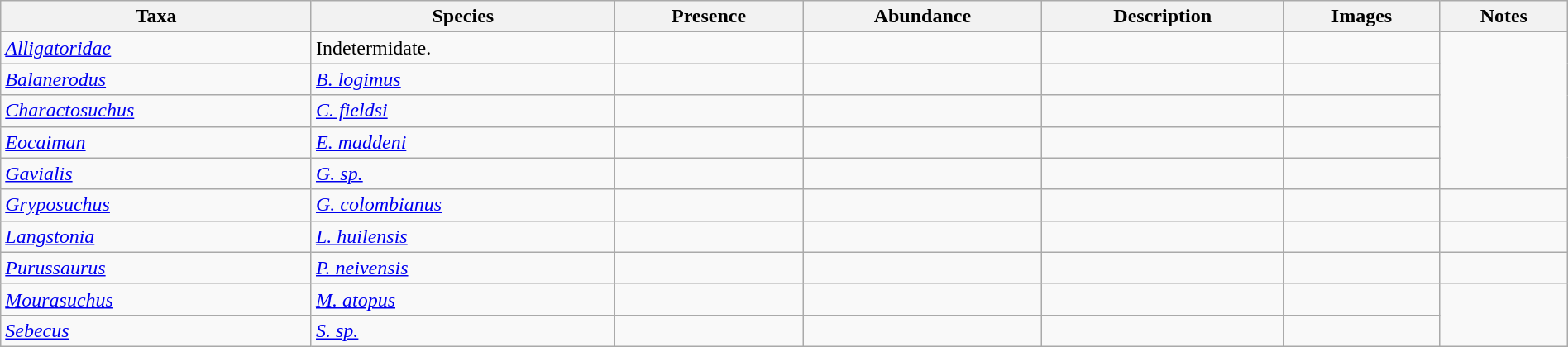<table class="wikitable sortable mw-collapsible" width=100%>
<tr>
<th>Taxa</th>
<th>Species</th>
<th>Presence</th>
<th>Abundance</th>
<th>Description</th>
<th>Images</th>
<th>Notes</th>
</tr>
<tr>
<td><em><a href='#'>Alligatoridae</a></em></td>
<td>Indetermidate.</td>
<td></td>
<td></td>
<td></td>
<td></td>
<td rowspan = "5"></td>
</tr>
<tr>
<td><em><a href='#'>Balanerodus</a></em></td>
<td><em><a href='#'>B. logimus</a></em></td>
<td></td>
<td></td>
<td></td>
<td></td>
</tr>
<tr>
<td><em><a href='#'>Charactosuchus</a></em></td>
<td><em><a href='#'>C. fieldsi</a></em></td>
<td></td>
<td></td>
<td></td>
<td></td>
</tr>
<tr>
<td><em><a href='#'>Eocaiman</a></em></td>
<td><em><a href='#'>E. maddeni</a></em></td>
<td></td>
<td></td>
<td></td>
<td></td>
</tr>
<tr>
<td><em><a href='#'>Gavialis</a></em></td>
<td><em><a href='#'>G. sp.</a></em></td>
<td></td>
<td></td>
<td></td>
<td></td>
</tr>
<tr>
<td><em><a href='#'>Gryposuchus</a></em></td>
<td><em><a href='#'>G. colombianus</a></em></td>
<td></td>
<td></td>
<td></td>
<td></td>
<td></td>
</tr>
<tr>
<td><em><a href='#'>Langstonia</a></em></td>
<td><em><a href='#'>L. huilensis</a></em></td>
<td></td>
<td></td>
<td></td>
<td></td>
<td></td>
</tr>
<tr>
<td><em><a href='#'>Purussaurus</a></em></td>
<td><em><a href='#'>P. neivensis</a></em></td>
<td></td>
<td></td>
<td></td>
<td></td>
<td></td>
</tr>
<tr>
<td><em><a href='#'>Mourasuchus</a></em></td>
<td><em><a href='#'>M. atopus</a></em></td>
<td></td>
<td></td>
<td></td>
<td></td>
<td rowspan = "2"></td>
</tr>
<tr>
<td><em><a href='#'>Sebecus</a></em></td>
<td><em><a href='#'>S. sp.</a></em></td>
<td></td>
<td></td>
<td></td>
<td></td>
</tr>
</table>
